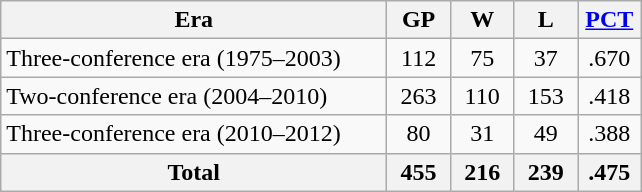<table class=wikitable style="text-align:center;">
<tr>
<th width=250px>Era</th>
<th width=35px>GP</th>
<th width=35px>W</th>
<th width=35px>L</th>
<th width=35px><a href='#'>PCT</a></th>
</tr>
<tr>
<td align=left>Three-conference era (1975–2003)</td>
<td>112</td>
<td>75</td>
<td>37</td>
<td>.670</td>
</tr>
<tr>
<td align=left>Two-conference era (2004–2010)</td>
<td>263</td>
<td>110</td>
<td>153</td>
<td>.418</td>
</tr>
<tr>
<td align=left>Three-conference era (2010–2012)</td>
<td>80</td>
<td>31</td>
<td>49</td>
<td>.388</td>
</tr>
<tr>
<th>Total</th>
<th>455</th>
<th>216</th>
<th>239</th>
<th>.475</th>
</tr>
</table>
